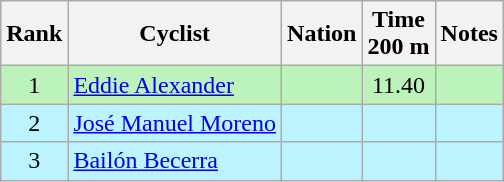<table class="wikitable sortable" style="text-align:center">
<tr>
<th>Rank</th>
<th>Cyclist</th>
<th>Nation</th>
<th>Time<br>200 m</th>
<th>Notes</th>
</tr>
<tr bgcolor=bbf3bb>
<td>1</td>
<td align=left><a href='#'>Eddie Alexander</a></td>
<td align=left></td>
<td>11.40</td>
<td></td>
</tr>
<tr bgcolor=bbf3ff>
<td>2</td>
<td align=left><a href='#'>José Manuel Moreno</a></td>
<td align=left></td>
<td></td>
<td></td>
</tr>
<tr bgcolor=bbf3ff>
<td>3</td>
<td align=left><a href='#'>Bailón Becerra</a></td>
<td align=left></td>
<td></td>
<td></td>
</tr>
</table>
